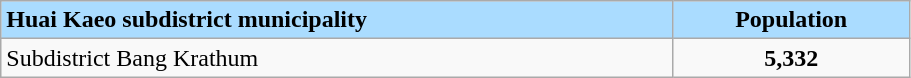<table class="wikitable" style="width:48%; display:inline-table;">
<tr>
<th scope="col" style= "width:74%; background: #aadcff; text-align:left;"><strong>Huai Kaeo subdistrict municipality</strong></th>
<th scope="col" style= "width:26%; background: #aadcff; text-align:center;"><strong>Population</strong></th>
</tr>
<tr>
<td>Subdistrict Bang Krathum</td>
<td style="text-align:center;"><strong>5,332</strong></td>
</tr>
</table>
